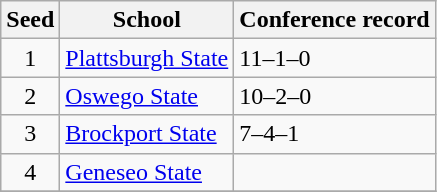<table class="wikitable">
<tr>
<th>Seed</th>
<th>School</th>
<th>Conference record</th>
</tr>
<tr>
<td align=center>1</td>
<td><a href='#'>Plattsburgh State</a></td>
<td>11–1–0</td>
</tr>
<tr>
<td align=center>2</td>
<td><a href='#'>Oswego State</a></td>
<td>10–2–0</td>
</tr>
<tr>
<td align=center>3</td>
<td><a href='#'>Brockport State</a></td>
<td>7–4–1</td>
</tr>
<tr>
<td align=center>4</td>
<td><a href='#'>Geneseo State</a></td>
<td></td>
</tr>
<tr>
</tr>
</table>
